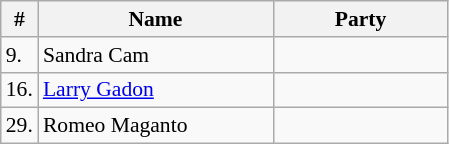<table class=wikitable style="font-size:90%">
<tr>
<th>#</th>
<th style="width:150px;">Name</th>
<th colspan="2" style="width:110px;">Party</th>
</tr>
<tr>
<td>9.</td>
<td>Sandra Cam</td>
<td></td>
</tr>
<tr>
<td>16.</td>
<td><a href='#'>Larry Gadon</a></td>
<td></td>
</tr>
<tr>
<td>29.</td>
<td>Romeo Maganto</td>
<td></td>
</tr>
</table>
